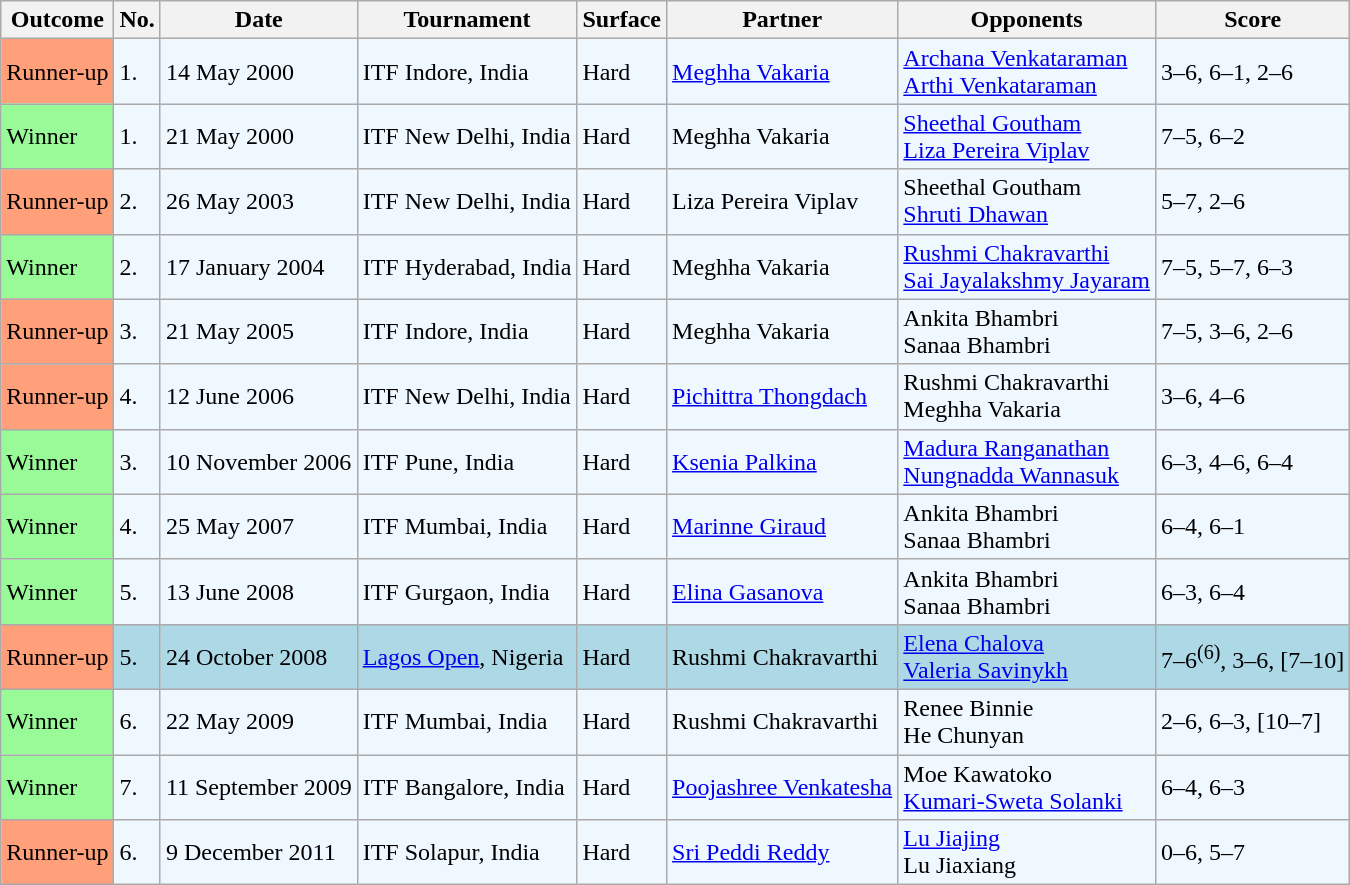<table class="sortable wikitable">
<tr>
<th>Outcome</th>
<th>No.</th>
<th>Date</th>
<th>Tournament</th>
<th>Surface</th>
<th>Partner</th>
<th>Opponents</th>
<th class="unsortable">Score</th>
</tr>
<tr style="background:#f0f8ff;">
<td bgcolor="FFA07A">Runner-up</td>
<td>1.</td>
<td>14 May 2000</td>
<td>ITF Indore, India</td>
<td>Hard</td>
<td> <a href='#'>Meghha Vakaria</a></td>
<td> <a href='#'>Archana Venkataraman</a> <br>  <a href='#'>Arthi Venkataraman</a></td>
<td>3–6, 6–1, 2–6</td>
</tr>
<tr style="background:#f0f8ff;">
<td bgcolor="98FB98">Winner</td>
<td>1.</td>
<td>21 May 2000</td>
<td>ITF New Delhi, India</td>
<td>Hard</td>
<td> Meghha Vakaria</td>
<td> <a href='#'>Sheethal Goutham</a> <br>  <a href='#'>Liza Pereira Viplav</a></td>
<td>7–5, 6–2</td>
</tr>
<tr style="background:#f0f8ff;">
<td bgcolor="FFA07A">Runner-up</td>
<td>2.</td>
<td>26 May 2003</td>
<td>ITF New Delhi, India</td>
<td>Hard</td>
<td> Liza Pereira Viplav</td>
<td> Sheethal Goutham <br>  <a href='#'>Shruti Dhawan</a></td>
<td>5–7, 2–6</td>
</tr>
<tr style="background:#f0f8ff;">
<td bgcolor="98FB98">Winner</td>
<td>2.</td>
<td>17 January 2004</td>
<td>ITF Hyderabad, India</td>
<td>Hard</td>
<td> Meghha Vakaria</td>
<td> <a href='#'>Rushmi Chakravarthi</a> <br>  <a href='#'>Sai Jayalakshmy Jayaram</a></td>
<td>7–5, 5–7, 6–3</td>
</tr>
<tr style="background:#f0f8ff;">
<td bgcolor="FFA07A">Runner-up</td>
<td>3.</td>
<td>21 May 2005</td>
<td>ITF Indore, India</td>
<td>Hard</td>
<td> Meghha Vakaria</td>
<td> Ankita Bhambri <br>  Sanaa Bhambri</td>
<td>7–5, 3–6, 2–6</td>
</tr>
<tr style="background:#f0f8ff;">
<td bgcolor="FFA07A">Runner-up</td>
<td>4.</td>
<td>12 June 2006</td>
<td>ITF New Delhi, India</td>
<td>Hard</td>
<td> <a href='#'>Pichittra Thongdach</a></td>
<td> Rushmi Chakravarthi <br>  Meghha Vakaria</td>
<td>3–6, 4–6</td>
</tr>
<tr style="background:#f0f8ff;">
<td bgcolor="98FB98">Winner</td>
<td>3.</td>
<td>10 November 2006</td>
<td>ITF Pune, India</td>
<td>Hard</td>
<td> <a href='#'>Ksenia Palkina</a></td>
<td> <a href='#'>Madura Ranganathan</a> <br>  <a href='#'>Nungnadda Wannasuk</a></td>
<td>6–3, 4–6, 6–4</td>
</tr>
<tr style="background:#f0f8ff;">
<td bgcolor="98FB98">Winner</td>
<td>4.</td>
<td>25 May 2007</td>
<td>ITF Mumbai, India</td>
<td>Hard</td>
<td> <a href='#'>Marinne Giraud</a></td>
<td> Ankita Bhambri <br>  Sanaa Bhambri</td>
<td>6–4, 6–1</td>
</tr>
<tr style="background:#f0f8ff;">
<td bgcolor="98FB98">Winner</td>
<td>5.</td>
<td>13 June 2008</td>
<td>ITF Gurgaon, India</td>
<td>Hard</td>
<td> <a href='#'>Elina Gasanova</a></td>
<td> Ankita Bhambri <br>  Sanaa Bhambri</td>
<td>6–3, 6–4</td>
</tr>
<tr style="background:lightblue;">
<td bgcolor="FFA07A">Runner-up</td>
<td>5.</td>
<td>24 October 2008</td>
<td><a href='#'>Lagos Open</a>, Nigeria</td>
<td>Hard</td>
<td> Rushmi Chakravarthi</td>
<td> <a href='#'>Elena Chalova</a> <br>  <a href='#'>Valeria Savinykh</a></td>
<td>7–6<sup>(6)</sup>, 3–6, [7–10]</td>
</tr>
<tr style="background:#f0f8ff;">
<td bgcolor="98FB98">Winner</td>
<td>6.</td>
<td>22 May 2009</td>
<td>ITF Mumbai, India</td>
<td>Hard</td>
<td> Rushmi Chakravarthi</td>
<td> Renee Binnie <br>  He Chunyan</td>
<td>2–6, 6–3, [10–7]</td>
</tr>
<tr style="background:#f0f8ff;">
<td bgcolor="98FB98">Winner</td>
<td>7.</td>
<td>11 September 2009</td>
<td>ITF Bangalore, India</td>
<td>Hard</td>
<td> <a href='#'>Poojashree Venkatesha</a></td>
<td> Moe Kawatoko <br>  <a href='#'>Kumari-Sweta Solanki</a></td>
<td>6–4, 6–3</td>
</tr>
<tr style="background:#f0f8ff;">
<td bgcolor="FFA07A">Runner-up</td>
<td>6.</td>
<td>9 December 2011</td>
<td>ITF Solapur, India</td>
<td>Hard</td>
<td> <a href='#'>Sri Peddi Reddy</a></td>
<td> <a href='#'>Lu Jiajing</a> <br>  Lu Jiaxiang</td>
<td>0–6, 5–7</td>
</tr>
</table>
